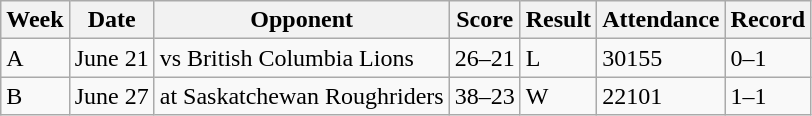<table class="wikitable">
<tr>
<th>Week</th>
<th>Date</th>
<th>Opponent</th>
<th>Score</th>
<th>Result</th>
<th>Attendance</th>
<th>Record</th>
</tr>
<tr>
<td>A</td>
<td>June 21</td>
<td>vs British Columbia Lions</td>
<td>26–21</td>
<td>L</td>
<td>30155</td>
<td>0–1</td>
</tr>
<tr>
<td>B</td>
<td>June 27</td>
<td>at Saskatchewan Roughriders</td>
<td>38–23</td>
<td>W</td>
<td>22101</td>
<td>1–1</td>
</tr>
</table>
